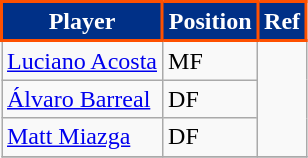<table class=wikitable>
<tr>
<th style="background:#003087; color:#FFFFFF; border:2px solid #FE5000;" scope="col">Player</th>
<th style="background:#003087; color:#FFFFFF; border:2px solid #FE5000;" scope="col">Position</th>
<th style="background:#003087; color:#FFFFFF; border:2px solid #FE5000;" scope="col">Ref</th>
</tr>
<tr>
<td align=center rowspan="1"> <a href='#'>Luciano Acosta</a></td>
<td>MF</td>
<td rowspan="3"></td>
</tr>
<tr>
<td rowspan="1"> <a href='#'>Álvaro Barreal</a></td>
<td>DF</td>
</tr>
<tr>
<td rowspan="1"> <a href='#'>Matt Miazga</a></td>
<td>DF</td>
</tr>
<tr>
</tr>
</table>
